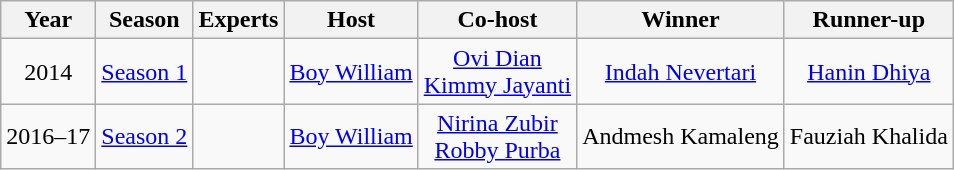<table class="wikitable plainrowheaders" style="text-align:center">
<tr>
<th scope="col">Year</th>
<th scope="col">Season</th>
<th scope="col">Experts</th>
<th scope="col">Host</th>
<th scope="col">Co-host</th>
<th scope="col">Winner</th>
<th scope="col">Runner-up</th>
</tr>
<tr>
<td scope="row">2014</td>
<td><a href='#'>Season 1</a></td>
<td style="text-align:left"></td>
<td><a href='#'>Boy William</a></td>
<td><a href='#'>Ovi Dian</a><br><a href='#'>Kimmy Jayanti</a></td>
<td><a href='#'>Indah Nevertari</a></td>
<td><a href='#'>Hanin Dhiya</a></td>
</tr>
<tr>
<td scope="row">2016–17</td>
<td><a href='#'>Season 2</a></td>
<td style="text-align:left"></td>
<td><a href='#'>Boy William</a></td>
<td><a href='#'>Nirina Zubir</a><br><a href='#'>Robby Purba</a></td>
<td>Andmesh Kamaleng</td>
<td>Fauziah Khalida</td>
</tr>
</table>
